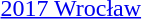<table>
<tr>
<td><a href='#'>2017 Wrocław</a></td>
<td></td>
<td></td>
<td></td>
</tr>
</table>
